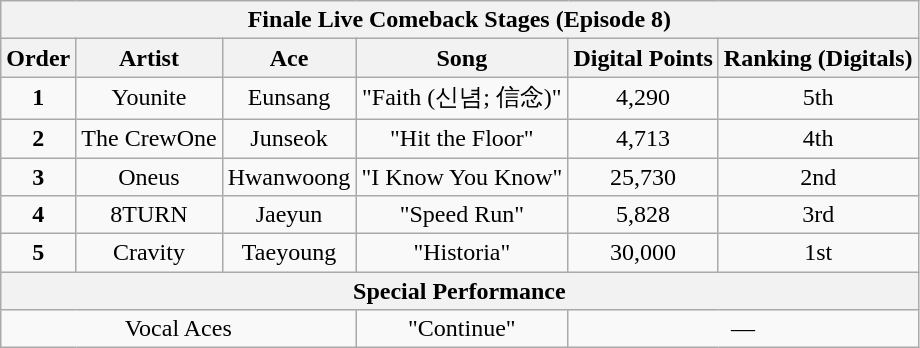<table Class ="wikitable" style="text-align:center">
<tr>
<th colspan="6">Finale Live Comeback Stages (Episode 8)</th>
</tr>
<tr>
<th>Order</th>
<th>Artist</th>
<th>Ace</th>
<th>Song</th>
<th>Digital Points</th>
<th>Ranking (Digitals)</th>
</tr>
<tr>
<td><strong>1</strong></td>
<td>Younite</td>
<td>Eunsang</td>
<td>"Faith (신념; 信念)"</td>
<td>4,290</td>
<td>5th</td>
</tr>
<tr>
<td><strong>2</strong></td>
<td>The CrewOne</td>
<td>Junseok</td>
<td>"Hit the Floor"</td>
<td>4,713</td>
<td>4th</td>
</tr>
<tr>
<td><strong>3</strong></td>
<td>Oneus</td>
<td>Hwanwoong</td>
<td>"I Know You Know"</td>
<td>25,730</td>
<td>2nd</td>
</tr>
<tr>
<td><strong>4</strong></td>
<td>8TURN</td>
<td>Jaeyun</td>
<td>"Speed Run"</td>
<td>5,828</td>
<td>3rd</td>
</tr>
<tr>
<td><strong>5</strong></td>
<td>Cravity</td>
<td>Taeyoung</td>
<td>"Historia"</td>
<td>30,000</td>
<td>1st</td>
</tr>
<tr>
<th colspan="6">Special Performance</th>
</tr>
<tr>
<td colspan="3">Vocal Aces<br></td>
<td>"Continue"</td>
<td colspan="2">—</td>
</tr>
</table>
